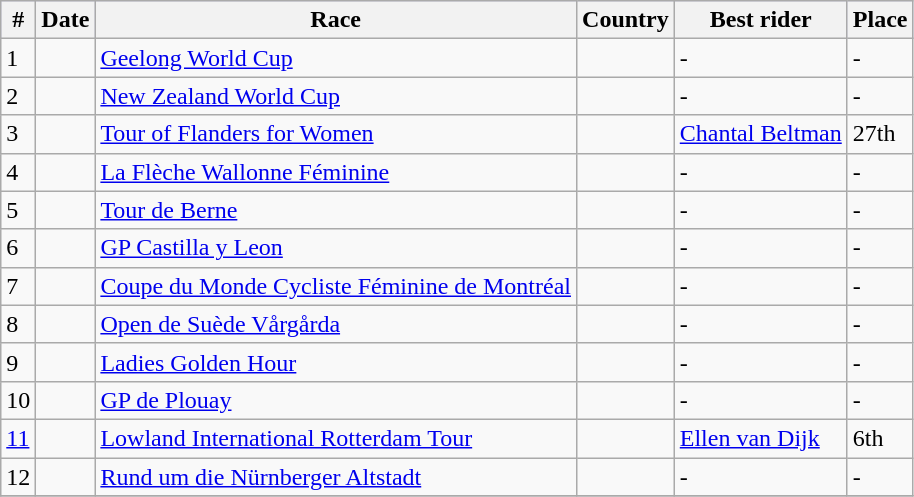<table class="wikitable">
<tr style="background:#ccccff;">
<th>#</th>
<th>Date</th>
<th>Race</th>
<th>Country</th>
<th>Best rider</th>
<th>Place</th>
</tr>
<tr>
<td>1</td>
<td></td>
<td><a href='#'>Geelong World Cup</a></td>
<td></td>
<td>-</td>
<td>-</td>
</tr>
<tr>
<td>2</td>
<td></td>
<td><a href='#'>New Zealand World Cup</a></td>
<td></td>
<td>-</td>
<td>-</td>
</tr>
<tr>
<td>3</td>
<td></td>
<td><a href='#'>Tour of Flanders for Women</a></td>
<td></td>
<td> <a href='#'>Chantal Beltman</a></td>
<td>27th</td>
</tr>
<tr>
<td>4</td>
<td></td>
<td><a href='#'>La Flèche Wallonne Féminine</a></td>
<td></td>
<td>-</td>
<td>-</td>
</tr>
<tr>
<td>5</td>
<td></td>
<td><a href='#'>Tour de Berne</a></td>
<td></td>
<td>-</td>
<td>-</td>
</tr>
<tr>
<td>6</td>
<td></td>
<td><a href='#'>GP Castilla y Leon</a></td>
<td></td>
<td>-</td>
<td>-</td>
</tr>
<tr>
<td>7</td>
<td></td>
<td><a href='#'>Coupe du Monde Cycliste Féminine de Montréal</a></td>
<td></td>
<td>-</td>
<td>-</td>
</tr>
<tr>
<td>8</td>
<td></td>
<td><a href='#'>Open de Suède Vårgårda</a></td>
<td></td>
<td>-</td>
<td>-</td>
</tr>
<tr>
<td>9</td>
<td></td>
<td><a href='#'>Ladies Golden Hour</a></td>
<td></td>
<td>-</td>
<td>-</td>
</tr>
<tr>
<td>10</td>
<td></td>
<td><a href='#'>GP de Plouay</a></td>
<td></td>
<td>-</td>
<td>-</td>
</tr>
<tr>
<td><a href='#'>11</a></td>
<td></td>
<td><a href='#'>Lowland International Rotterdam Tour</a></td>
<td></td>
<td> <a href='#'>Ellen van Dijk</a></td>
<td>6th</td>
</tr>
<tr>
<td>12</td>
<td></td>
<td><a href='#'>Rund um die Nürnberger Altstadt</a></td>
<td></td>
<td>-</td>
<td>-</td>
</tr>
<tr>
</tr>
</table>
